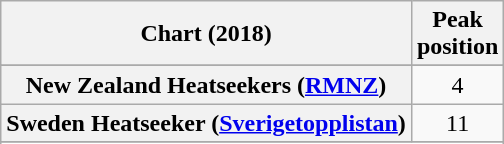<table class="wikitable sortable plainrowheaders" style="text-align:center">
<tr>
<th scope="col">Chart (2018)</th>
<th scope="col">Peak<br>position</th>
</tr>
<tr>
</tr>
<tr>
</tr>
<tr>
<th scope="row">New Zealand Heatseekers (<a href='#'>RMNZ</a>)</th>
<td>4</td>
</tr>
<tr>
<th scope="row">Sweden Heatseeker (<a href='#'>Sverigetopplistan</a>)</th>
<td>11</td>
</tr>
<tr>
</tr>
<tr>
</tr>
<tr>
</tr>
</table>
